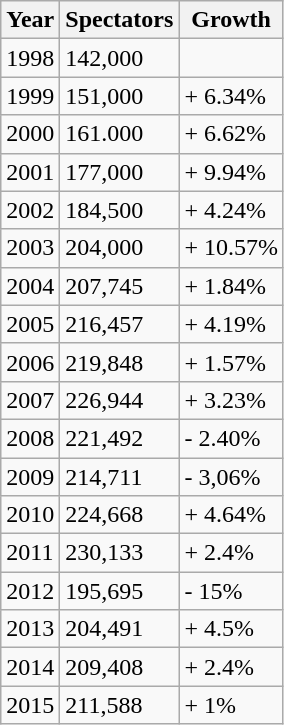<table class="wikitable">
<tr>
<th>Year</th>
<th>Spectators</th>
<th>Growth</th>
</tr>
<tr>
<td>1998</td>
<td>142,000</td>
<td> </td>
</tr>
<tr>
<td>1999</td>
<td>151,000</td>
<td>+ 6.34%</td>
</tr>
<tr>
<td>2000</td>
<td>161.000</td>
<td>+ 6.62%</td>
</tr>
<tr>
<td>2001</td>
<td>177,000</td>
<td>+ 9.94%</td>
</tr>
<tr>
<td>2002</td>
<td>184,500</td>
<td>+ 4.24%</td>
</tr>
<tr>
<td>2003</td>
<td>204,000</td>
<td>+ 10.57%</td>
</tr>
<tr>
<td>2004</td>
<td>207,745</td>
<td>+ 1.84%</td>
</tr>
<tr>
<td>2005</td>
<td>216,457</td>
<td>+ 4.19%</td>
</tr>
<tr>
<td>2006</td>
<td>219,848</td>
<td>+ 1.57%</td>
</tr>
<tr>
<td>2007</td>
<td>226,944</td>
<td>+ 3.23%</td>
</tr>
<tr>
<td>2008</td>
<td>221,492</td>
<td>- 2.40%</td>
</tr>
<tr>
<td>2009</td>
<td>214,711</td>
<td>- 3,06%</td>
</tr>
<tr>
<td>2010</td>
<td>224,668</td>
<td>+ 4.64%</td>
</tr>
<tr>
<td>2011</td>
<td>230,133</td>
<td>+ 2.4%</td>
</tr>
<tr>
<td>2012</td>
<td>195,695</td>
<td>- 15%</td>
</tr>
<tr>
<td>2013</td>
<td>204,491</td>
<td>+ 4.5%</td>
</tr>
<tr>
<td>2014</td>
<td>209,408</td>
<td>+ 2.4%</td>
</tr>
<tr>
<td>2015</td>
<td>211,588</td>
<td>+ 1%</td>
</tr>
</table>
